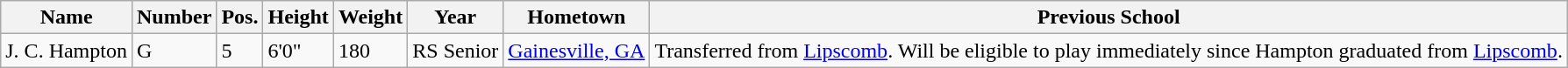<table class="wikitable sortable" border="1">
<tr>
<th>Name</th>
<th>Number</th>
<th>Pos.</th>
<th>Height</th>
<th>Weight</th>
<th>Year</th>
<th>Hometown</th>
<th class="unsortable">Previous School</th>
</tr>
<tr>
<td>J. C. Hampton</td>
<td>G</td>
<td>5</td>
<td>6'0"</td>
<td>180</td>
<td>RS Senior</td>
<td><a href='#'>Gainesville, GA</a></td>
<td>Transferred from <a href='#'>Lipscomb</a>. Will be eligible to play immediately since Hampton graduated from <a href='#'>Lipscomb</a>.</td>
</tr>
</table>
